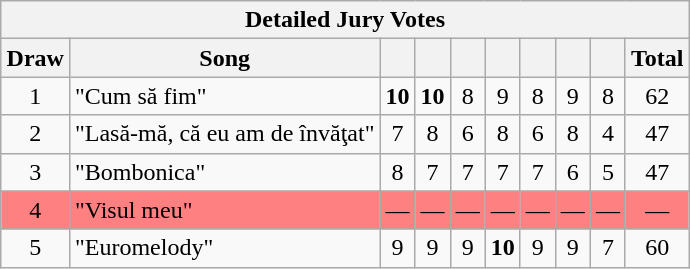<table class="wikitable collapsible collapsed" style="margin: 1em auto 1em auto; text-align:center;">
<tr>
<th colspan="10">Detailed Jury Votes</th>
</tr>
<tr>
<th>Draw</th>
<th>Song</th>
<th><small></small></th>
<th><small></small></th>
<th><small></small></th>
<th><small></small></th>
<th><small></small></th>
<th><small></small></th>
<th><small></small></th>
<th>Total</th>
</tr>
<tr>
<td>1</td>
<td align="left">"Cum să fim"</td>
<td><strong>10</strong></td>
<td><strong>10</strong></td>
<td>8</td>
<td>9</td>
<td>8</td>
<td>9</td>
<td>8</td>
<td>62</td>
</tr>
<tr>
<td>2</td>
<td align="left">"Lasă-mă, că eu am de învăţat"</td>
<td>7</td>
<td>8</td>
<td>6</td>
<td>8</td>
<td>6</td>
<td>8</td>
<td>4</td>
<td>47</td>
</tr>
<tr>
<td>3</td>
<td align="left">"Bombonica"</td>
<td>8</td>
<td>7</td>
<td>7</td>
<td>7</td>
<td>7</td>
<td>6</td>
<td>5</td>
<td>47</td>
</tr>
<tr style="background:#fe8080;">
<td>4</td>
<td align="left">"Visul meu"</td>
<td>—</td>
<td>—</td>
<td>—</td>
<td>—</td>
<td>—</td>
<td>—</td>
<td>—</td>
<td>—</td>
</tr>
<tr>
<td>5</td>
<td align="left">"Euromelody"</td>
<td>9</td>
<td>9</td>
<td>9</td>
<td><strong>10</strong></td>
<td>9</td>
<td>9</td>
<td>7</td>
<td>60</td>
</tr>
</table>
